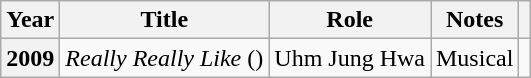<table class="wikitable plainrowheaders">
<tr>
<th scope="col">Year</th>
<th scope="col">Title</th>
<th scope="col">Role</th>
<th scope="col">Notes</th>
<th scope="col" class="unsortable"></th>
</tr>
<tr>
<th scope="row">2009</th>
<td><em>Really Really Like</em> ()</td>
<td>Uhm Jung Hwa</td>
<td>Musical</td>
<td style="text-align:center"></td>
</tr>
</table>
